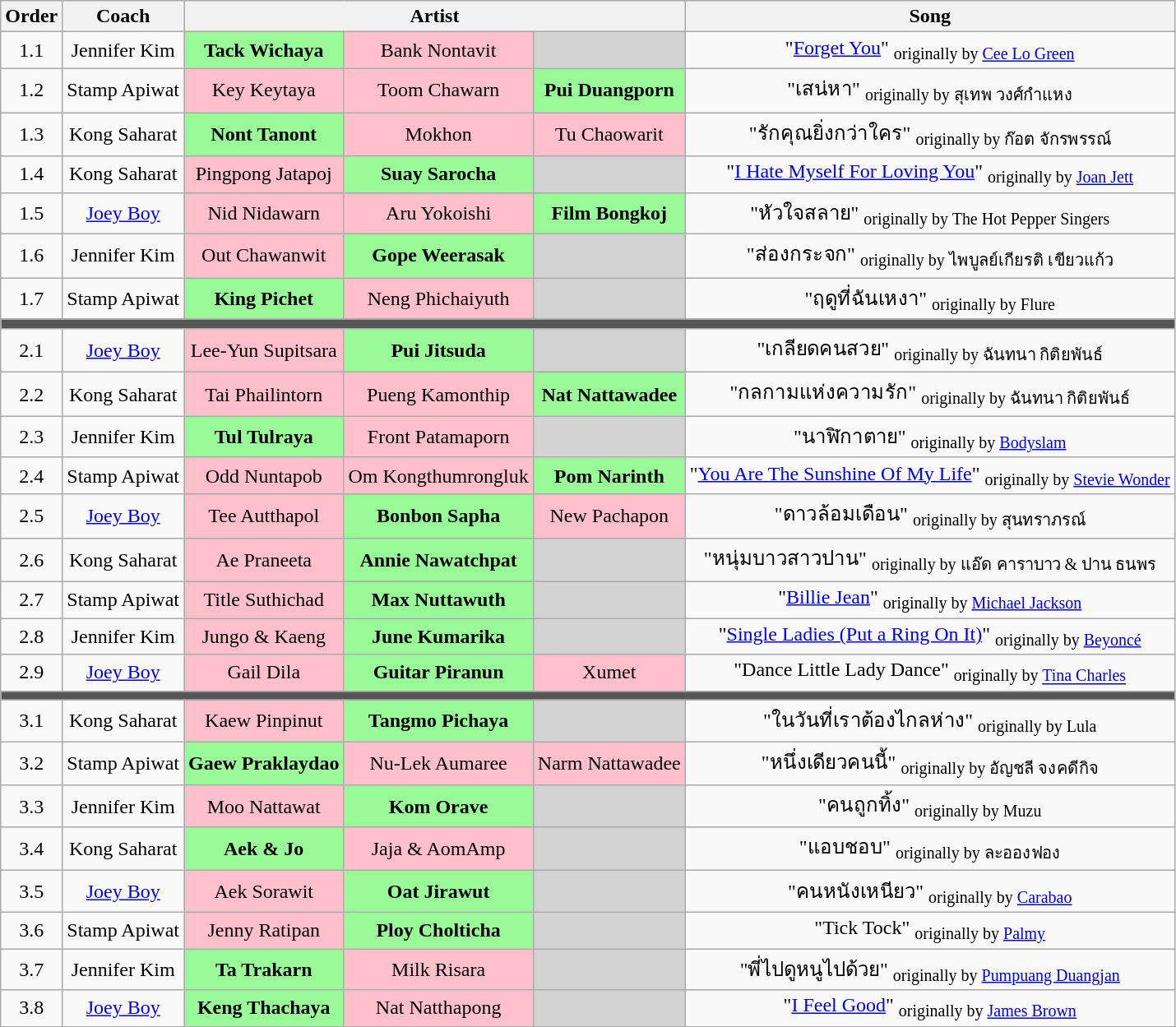<table class="wikitable sortable" style="text-align: center; width: auto;">
<tr>
<th>Order</th>
<th>Coach</th>
<th colspan="3">Artist</th>
<th>Song</th>
</tr>
<tr>
<td>1.1</td>
<td>Jennifer Kim</td>
<td style="background:palegreen"><strong>Tack Wichaya</strong></td>
<td style="background:pink">Bank Nontavit</td>
<td style="background:lightgrey"></td>
<td>"<a href='#'>Forget You</a>" <sub>originally by <a href='#'>Cee Lo Green</a></sub></td>
</tr>
<tr>
<td>1.2</td>
<td>Stamp Apiwat</td>
<td style="background:pink">Key Keytaya</td>
<td style="background:pink">Toom Chawarn</td>
<td style="background:palegreen"><strong>Pui Duangporn</strong></td>
<td>"เสน่หา" <sub>originally by สุเทพ วงศ์กำแหง</sub></td>
</tr>
<tr>
<td>1.3</td>
<td>Kong Saharat</td>
<td style="background:palegreen"><strong>Nont Tanont</strong></td>
<td style="background:pink">Mokhon</td>
<td style="background:pink">Tu Chaowarit</td>
<td>"รักคุณยิ่งกว่าใคร" <sub>originally by ก๊อต จักรพรรณ์</sub></td>
</tr>
<tr>
<td>1.4</td>
<td>Kong Saharat</td>
<td style="background:pink">Pingpong Jatapoj</td>
<td style="background:palegreen"><strong>Suay Sarocha</strong></td>
<td style="background:lightgrey"></td>
<td>"<a href='#'>I Hate Myself For Loving You</a>" <sub>originally by <a href='#'>Joan Jett</a></sub></td>
</tr>
<tr>
<td>1.5</td>
<td><a href='#'>Joey Boy</a></td>
<td style="background:pink">Nid Nidawarn</td>
<td style="background:pink">Aru Yokoishi</td>
<td style="background:palegreen"><strong>Film Bongkoj</strong></td>
<td>"หัวใจสลาย" <sub>originally by The Hot Pepper Singers</sub></td>
</tr>
<tr>
<td>1.6</td>
<td>Jennifer Kim</td>
<td style="background:pink">Out Chawanwit</td>
<td style="background:palegreen"><strong>Gope Weerasak</strong></td>
<td style="background:lightgrey"></td>
<td>"ส่องกระจก" <sub>originally by ไพบูลย์เกียรติ เขียวแก้ว</sub></td>
</tr>
<tr>
<td>1.7</td>
<td>Stamp Apiwat</td>
<td style="background:palegreen"><strong>King Pichet</strong></td>
<td style="background:pink">Neng Phichaiyuth</td>
<td style="background:lightgrey"></td>
<td>"ฤดูที่ฉันเหงา" <sub>originally by Flure</sub></td>
</tr>
<tr>
</tr>
<tr>
<td colspan="11" style="background:#555555;"></td>
</tr>
<tr>
<td>2.1</td>
<td><a href='#'>Joey Boy</a></td>
<td style="background:pink">Lee-Yun Supitsara</td>
<td style="background:palegreen"><strong>Pui Jitsuda</strong></td>
<td style="background:lightgrey"></td>
<td>"เกลียดคนสวย" <sub>originally by ฉันทนา กิติยพันธ์</sub></td>
</tr>
<tr>
<td>2.2</td>
<td>Kong Saharat</td>
<td style="background:pink">Tai Phailintorn</td>
<td style="background:pink">Pueng Kamonthip</td>
<td style="background:palegreen"><strong>Nat Nattawadee</strong></td>
<td>"กลกามแห่งความรัก" <sub>originally by ฉันทนา กิติยพันธ์</sub></td>
</tr>
<tr>
<td>2.3</td>
<td>Jennifer Kim</td>
<td style="background:palegreen"><strong>Tul Tulraya</strong></td>
<td style="background:pink">Front Patamaporn</td>
<td style="background:lightgrey"></td>
<td>"นาฬิกาตาย" <sub>originally by <a href='#'>Bodyslam</a></sub></td>
</tr>
<tr>
<td>2.4</td>
<td>Stamp Apiwat</td>
<td style="background:pink">Odd Nuntapob</td>
<td style="background:pink">Om Kongthumrongluk</td>
<td style="background:palegreen"><strong>Pom Narinth</strong></td>
<td>"<a href='#'>You Are The Sunshine Of My Life</a>" <sub>originally by <a href='#'>Stevie Wonder</a></sub></td>
</tr>
<tr>
<td>2.5</td>
<td><a href='#'>Joey Boy</a></td>
<td style="background:pink">Tee Autthapol</td>
<td style="background:palegreen"><strong>Bonbon Sapha</strong></td>
<td style="background:pink">New Pachapon</td>
<td>"ดาวล้อมเดือน" <sub>originally by สุนทราภรณ์</sub></td>
</tr>
<tr>
<td>2.6</td>
<td>Kong Saharat</td>
<td style="background:pink">Ae Praneeta</td>
<td style="background:palegreen"><strong>Annie Nawatchpat</strong></td>
<td style="background:lightgrey"></td>
<td>"หนุ่มบาวสาวปาน" <sub>originally by แอ๊ด คาราบาว & ปาน ธนพร</sub></td>
</tr>
<tr>
<td>2.7</td>
<td>Stamp Apiwat</td>
<td style="background:pink">Title Suthichad</td>
<td style="background:palegreen"><strong>Max Nuttawuth</strong></td>
<td style="background:lightgrey"></td>
<td>"<a href='#'>Billie Jean</a>" <sub>originally by <a href='#'>Michael Jackson</a></sub></td>
</tr>
<tr>
<td>2.8</td>
<td>Jennifer Kim</td>
<td style="background:pink">Jungo & Kaeng</td>
<td style="background:palegreen"><strong>June Kumarika</strong></td>
<td style="background:lightgrey"></td>
<td>"<a href='#'>Single Ladies (Put a Ring On It)</a>" <sub>originally by <a href='#'>Beyoncé</a></sub></td>
</tr>
<tr>
<td>2.9</td>
<td><a href='#'>Joey Boy</a></td>
<td style="background:pink">Gail Dila</td>
<td style="background:palegreen"><strong>Guitar Piranun</strong></td>
<td style="background:pink">Xumet</td>
<td>"Dance Little Lady Dance" <sub>originally by <a href='#'>Tina Charles</a></sub></td>
</tr>
<tr>
</tr>
<tr>
<td colspan="11" style="background:#555555;"></td>
</tr>
<tr>
</tr>
<tr>
<td>3.1</td>
<td>Kong Saharat</td>
<td style="background:pink">Kaew Pinpinut</td>
<td style="background:palegreen"><strong>Tangmo Pichaya</strong></td>
<td style="background:lightgrey"></td>
<td>"ในวันที่เราต้องไกลห่าง" <sub>originally by Lula</sub></td>
</tr>
<tr>
<td>3.2</td>
<td>Stamp Apiwat</td>
<td style="background:palegreen"><strong>Gaew Praklaydao</strong></td>
<td style="background:pink">Nu-Lek Aumaree</td>
<td style="background:pink">Narm Nattawadee</td>
<td>"หนึ่งเดียวคนนี้" <sub>originally by อัญชลี จงคดีกิจ</sub></td>
</tr>
<tr>
<td>3.3</td>
<td>Jennifer Kim</td>
<td style="background:pink">Moo Nattawat</td>
<td style="background:palegreen"><strong>Kom Orave</strong></td>
<td style="background:lightgrey"></td>
<td>"คนถูกทิ้ง" <sub>originally by Muzu</sub></td>
</tr>
<tr>
<td>3.4</td>
<td>Kong Saharat</td>
<td style="background:palegreen"><strong>Aek & Jo</strong></td>
<td style="background:pink">Jaja & AomAmp</td>
<td style="background:lightgrey"></td>
<td>"แอบชอบ" <sub>originally by ละอองฟอง</sub></td>
</tr>
<tr>
<td>3.5</td>
<td><a href='#'>Joey Boy</a></td>
<td style="background:pink">Aek Sorawit</td>
<td style="background:palegreen"><strong>Oat Jirawut</strong></td>
<td style="background:lightgrey"></td>
<td>"คนหนังเหนียว" <sub>originally by <a href='#'>Carabao</a></sub></td>
</tr>
<tr>
<td>3.6</td>
<td>Stamp Apiwat</td>
<td style="background:pink">Jenny Ratipan</td>
<td style="background:palegreen"><strong>Ploy Cholticha</strong></td>
<td style="background:lightgrey"></td>
<td>"Tick Tock" <sub>originally by <a href='#'>Palmy</a></sub></td>
</tr>
<tr>
<td>3.7</td>
<td>Jennifer Kim</td>
<td style="background:palegreen"><strong>Ta Trakarn</strong></td>
<td style="background:pink">Milk Risara</td>
<td style="background:lightgrey"></td>
<td>"พี่ไปดูหนูไปด้วย" <sub>originally by <a href='#'>Pumpuang Duangjan</a></sub></td>
</tr>
<tr>
<td>3.8</td>
<td><a href='#'>Joey Boy</a></td>
<td style="background:palegreen"><strong>Keng Thachaya</strong></td>
<td style="background:pink">Nat Natthapong</td>
<td style="background:lightgrey"></td>
<td>"<a href='#'>I Feel Good</a>" <sub>originally by <a href='#'>James Brown</a></sub></td>
</tr>
<tr>
</tr>
</table>
